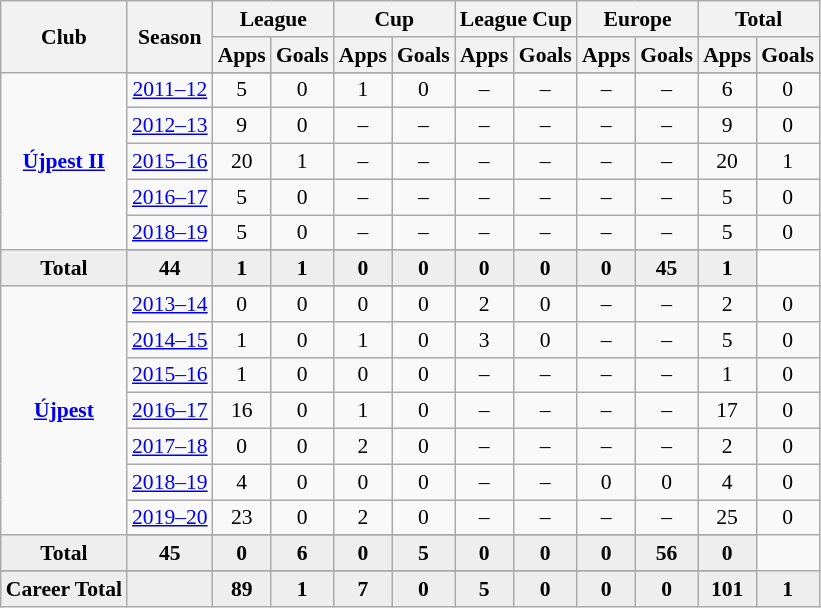<table class="wikitable" style="font-size:90%; text-align: center;">
<tr>
<th rowspan="2">Club</th>
<th rowspan="2">Season</th>
<th colspan="2">League</th>
<th colspan="2">Cup</th>
<th colspan="2">League Cup</th>
<th colspan="2">Europe</th>
<th colspan="2">Total</th>
</tr>
<tr>
<th>Apps</th>
<th>Goals</th>
<th>Apps</th>
<th>Goals</th>
<th>Apps</th>
<th>Goals</th>
<th>Apps</th>
<th>Goals</th>
<th>Apps</th>
<th>Goals</th>
</tr>
<tr ||-||-||-|->
<td rowspan="7" valign="center"><strong><a href='#'>Újpest II</a></strong></td>
</tr>
<tr>
<td><a href='#'>2011–12</a></td>
<td>5</td>
<td>0</td>
<td>1</td>
<td>0</td>
<td>–</td>
<td>–</td>
<td>–</td>
<td>–</td>
<td>6</td>
<td>0</td>
</tr>
<tr>
<td><a href='#'>2012–13</a></td>
<td>9</td>
<td>0</td>
<td>–</td>
<td>–</td>
<td>–</td>
<td>–</td>
<td>–</td>
<td>–</td>
<td>9</td>
<td>0</td>
</tr>
<tr>
<td><a href='#'>2015–16</a></td>
<td>20</td>
<td>1</td>
<td>–</td>
<td>–</td>
<td>–</td>
<td>–</td>
<td>–</td>
<td>–</td>
<td>20</td>
<td>1</td>
</tr>
<tr>
<td><a href='#'>2016–17</a></td>
<td>5</td>
<td>0</td>
<td>–</td>
<td>–</td>
<td>–</td>
<td>–</td>
<td>–</td>
<td>–</td>
<td>5</td>
<td>0</td>
</tr>
<tr>
<td><a href='#'>2018–19</a></td>
<td>5</td>
<td>0</td>
<td>–</td>
<td>–</td>
<td>–</td>
<td>–</td>
<td>–</td>
<td>–</td>
<td>5</td>
<td>0</td>
</tr>
<tr>
</tr>
<tr style="font-weight:bold; background-color:#eeeeee;">
<td>Total</td>
<td>44</td>
<td>1</td>
<td>1</td>
<td>0</td>
<td>0</td>
<td>0</td>
<td>0</td>
<td>0</td>
<td>45</td>
<td>1</td>
</tr>
<tr>
<td rowspan="9" valign="center"><strong><a href='#'>Újpest</a></strong></td>
</tr>
<tr>
<td><a href='#'>2013–14</a></td>
<td>0</td>
<td>0</td>
<td>0</td>
<td>0</td>
<td>2</td>
<td>0</td>
<td>–</td>
<td>–</td>
<td>2</td>
<td>0</td>
</tr>
<tr>
<td><a href='#'>2014–15</a></td>
<td>1</td>
<td>0</td>
<td>1</td>
<td>0</td>
<td>3</td>
<td>0</td>
<td>–</td>
<td>–</td>
<td>5</td>
<td>0</td>
</tr>
<tr>
<td><a href='#'>2015–16</a></td>
<td>1</td>
<td>0</td>
<td>0</td>
<td>0</td>
<td>–</td>
<td>–</td>
<td>–</td>
<td>–</td>
<td>1</td>
<td>0</td>
</tr>
<tr>
<td><a href='#'>2016–17</a></td>
<td>16</td>
<td>0</td>
<td>1</td>
<td>0</td>
<td>–</td>
<td>–</td>
<td>–</td>
<td>–</td>
<td>17</td>
<td>0</td>
</tr>
<tr>
<td><a href='#'>2017–18</a></td>
<td>0</td>
<td>0</td>
<td>2</td>
<td>0</td>
<td>–</td>
<td>–</td>
<td>–</td>
<td>–</td>
<td>2</td>
<td>0</td>
</tr>
<tr>
<td><a href='#'>2018–19</a></td>
<td>4</td>
<td>0</td>
<td>0</td>
<td>0</td>
<td>–</td>
<td>–</td>
<td>0</td>
<td>0</td>
<td>4</td>
<td>0</td>
</tr>
<tr>
<td><a href='#'>2019–20</a></td>
<td>23</td>
<td>0</td>
<td>2</td>
<td>0</td>
<td>–</td>
<td>–</td>
<td>–</td>
<td>–</td>
<td>25</td>
<td>0</td>
</tr>
<tr>
</tr>
<tr style="font-weight:bold; background-color:#eeeeee;">
<td>Total</td>
<td>45</td>
<td>0</td>
<td>6</td>
<td>0</td>
<td>5</td>
<td>0</td>
<td>0</td>
<td>0</td>
<td>56</td>
<td>0</td>
</tr>
<tr>
</tr>
<tr style="font-weight:bold; background-color:#eeeeee;">
<td rowspan="2" valign="top"><strong>Career Total</strong></td>
<td></td>
<td><strong>89</strong></td>
<td><strong>1</strong></td>
<td><strong>7</strong></td>
<td><strong>0</strong></td>
<td><strong>5</strong></td>
<td><strong>0</strong></td>
<td><strong>0</strong></td>
<td><strong>0</strong></td>
<td><strong>101</strong></td>
<td><strong>1</strong></td>
</tr>
</table>
